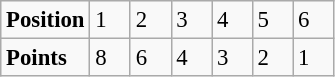<table class="wikitable" style="font-size: 95%;">
<tr>
<td><strong>Position</strong></td>
<td width=20>1</td>
<td width=20>2</td>
<td width=20>3</td>
<td width=20>4</td>
<td width=20>5</td>
<td width=20>6</td>
</tr>
<tr>
<td><strong>Points</strong></td>
<td>8</td>
<td>6</td>
<td>4</td>
<td>3</td>
<td>2</td>
<td>1</td>
</tr>
</table>
